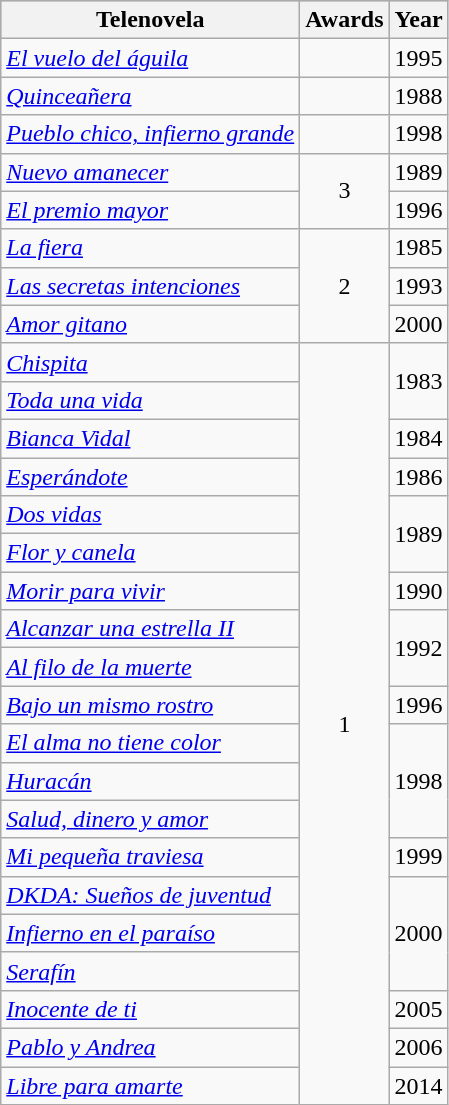<table class="wikitable">
<tr style="background:#b0c4de; text-align:center;">
<th>Telenovela</th>
<th>Awards</th>
<th>Year</th>
</tr>
<tr>
<td><em><a href='#'>El vuelo del águila</a></em></td>
<td></td>
<td>1995</td>
</tr>
<tr>
<td><em><a href='#'>Quinceañera</a></em></td>
<td></td>
<td>1988</td>
</tr>
<tr>
<td><em><a href='#'>Pueblo chico, infierno grande</a></em></td>
<td></td>
<td>1998</td>
</tr>
<tr>
<td><em><a href='#'>Nuevo amanecer</a></em></td>
<td rowspan=2 style="text-align:center;">3</td>
<td>1989</td>
</tr>
<tr>
<td><em><a href='#'>El premio mayor</a></em></td>
<td>1996</td>
</tr>
<tr>
<td><em><a href='#'>La fiera</a></em></td>
<td rowspan=3 style="text-align:center;">2</td>
<td>1985</td>
</tr>
<tr>
<td><em><a href='#'>Las secretas intenciones</a></em></td>
<td>1993</td>
</tr>
<tr>
<td><em><a href='#'>Amor gitano</a></em></td>
<td>2000</td>
</tr>
<tr>
<td><em><a href='#'>Chispita</a></em></td>
<td rowspan=20 style="text-align:center;">1</td>
<td rowspan=2 style="text-align:center;">1983</td>
</tr>
<tr>
<td><em><a href='#'>Toda una vida</a></em></td>
</tr>
<tr>
<td><em><a href='#'>Bianca Vidal</a></em></td>
<td>1984</td>
</tr>
<tr>
<td><em><a href='#'>Esperándote</a></em></td>
<td>1986</td>
</tr>
<tr>
<td><em><a href='#'>Dos vidas</a></em></td>
<td rowspan=2>1989</td>
</tr>
<tr>
<td><em><a href='#'>Flor y canela</a></em></td>
</tr>
<tr>
<td><em><a href='#'>Morir para vivir</a></em></td>
<td>1990</td>
</tr>
<tr>
<td><em><a href='#'>Alcanzar una estrella II</a></em></td>
<td rowspan=2>1992</td>
</tr>
<tr>
<td><em><a href='#'>Al filo de la muerte</a></em></td>
</tr>
<tr>
<td><em><a href='#'>Bajo un mismo rostro</a></em></td>
<td>1996</td>
</tr>
<tr>
<td><em><a href='#'>El alma no tiene color</a></em></td>
<td rowspan=3>1998</td>
</tr>
<tr>
<td><em><a href='#'>Huracán</a></em></td>
</tr>
<tr>
<td><em><a href='#'>Salud, dinero y amor</a></em></td>
</tr>
<tr>
<td><em><a href='#'>Mi pequeña traviesa</a></em></td>
<td>1999</td>
</tr>
<tr>
<td><em><a href='#'>DKDA: Sueños de juventud</a></em></td>
<td rowspan=3>2000</td>
</tr>
<tr>
<td><em><a href='#'>Infierno en el paraíso</a></em></td>
</tr>
<tr>
<td><em><a href='#'>Serafín</a></em></td>
</tr>
<tr>
<td><em><a href='#'>Inocente de ti</a></em></td>
<td>2005</td>
</tr>
<tr>
<td><em><a href='#'>Pablo y Andrea</a></em></td>
<td>2006</td>
</tr>
<tr>
<td><em><a href='#'>Libre para amarte</a></em></td>
<td>2014</td>
</tr>
</table>
